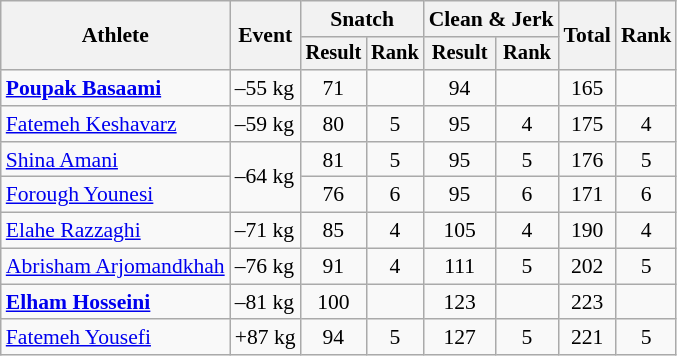<table class="wikitable" style="font-size:90%">
<tr>
<th rowspan="2">Athlete</th>
<th rowspan="2">Event</th>
<th colspan="2">Snatch</th>
<th colspan="2">Clean & Jerk</th>
<th rowspan="2">Total</th>
<th rowspan="2">Rank</th>
</tr>
<tr style="font-size:95%">
<th>Result</th>
<th>Rank</th>
<th>Result</th>
<th>Rank</th>
</tr>
<tr align=center>
<td align=left><strong><a href='#'>Poupak Basaami</a></strong></td>
<td align=left>–55 kg</td>
<td>71</td>
<td></td>
<td>94</td>
<td></td>
<td>165</td>
<td></td>
</tr>
<tr align=center>
<td align=left><a href='#'>Fatemeh Keshavarz</a></td>
<td align=left>–59 kg</td>
<td>80</td>
<td>5</td>
<td>95</td>
<td>4</td>
<td>175</td>
<td>4</td>
</tr>
<tr align=center>
<td align=left><a href='#'>Shina Amani</a></td>
<td align=left  rowspan=2>–64 kg</td>
<td>81</td>
<td>5</td>
<td>95</td>
<td>5</td>
<td>176</td>
<td>5</td>
</tr>
<tr align=center>
<td align=left><a href='#'>Forough Younesi</a></td>
<td>76</td>
<td>6</td>
<td>95</td>
<td>6</td>
<td>171</td>
<td>6</td>
</tr>
<tr align=center>
<td align=left><a href='#'>Elahe Razzaghi</a></td>
<td align=left>–71 kg</td>
<td>85</td>
<td>4</td>
<td>105</td>
<td>4</td>
<td>190</td>
<td>4</td>
</tr>
<tr align=center>
<td align=left><a href='#'>Abrisham Arjomandkhah</a></td>
<td align=left>–76 kg</td>
<td>91</td>
<td>4</td>
<td>111</td>
<td>5</td>
<td>202</td>
<td>5</td>
</tr>
<tr align=center>
<td align=left><strong><a href='#'>Elham Hosseini</a></strong></td>
<td align=left>–81 kg</td>
<td>100</td>
<td></td>
<td>123</td>
<td></td>
<td>223</td>
<td></td>
</tr>
<tr align=center>
<td align=left><a href='#'>Fatemeh Yousefi</a></td>
<td align=left>+87 kg</td>
<td>94</td>
<td>5</td>
<td>127</td>
<td>5</td>
<td>221</td>
<td>5</td>
</tr>
</table>
